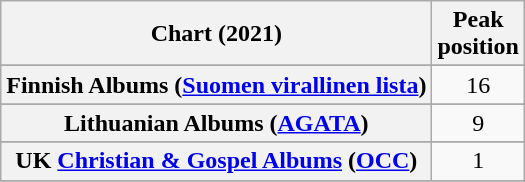<table class="wikitable sortable plainrowheaders" style="text-align:center">
<tr>
<th scope="col">Chart (2021)</th>
<th scope="col">Peak<br>position</th>
</tr>
<tr>
</tr>
<tr>
</tr>
<tr>
</tr>
<tr>
</tr>
<tr>
</tr>
<tr>
</tr>
<tr>
<th scope="row">Finnish Albums (<a href='#'>Suomen virallinen lista</a>)</th>
<td>16</td>
</tr>
<tr>
</tr>
<tr>
</tr>
<tr>
<th scope="row">Lithuanian Albums (<a href='#'>AGATA</a>)</th>
<td>9</td>
</tr>
<tr>
</tr>
<tr>
</tr>
<tr>
</tr>
<tr>
</tr>
<tr>
</tr>
<tr>
<th scope="row">UK <a href='#'>Christian & Gospel Albums</a> (<a href='#'>OCC</a>)</th>
<td>1</td>
</tr>
<tr>
</tr>
<tr>
</tr>
<tr>
</tr>
<tr>
</tr>
</table>
